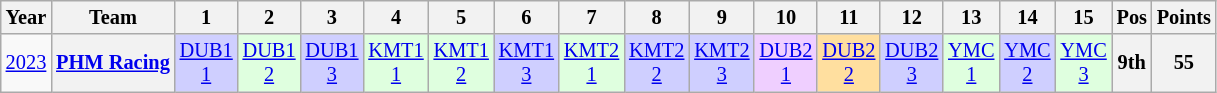<table class="wikitable" style="text-align:center; font-size:85%;">
<tr>
<th>Year</th>
<th>Team</th>
<th>1</th>
<th>2</th>
<th>3</th>
<th>4</th>
<th>5</th>
<th>6</th>
<th>7</th>
<th>8</th>
<th>9</th>
<th>10</th>
<th>11</th>
<th>12</th>
<th>13</th>
<th>14</th>
<th>15</th>
<th>Pos</th>
<th>Points</th>
</tr>
<tr>
<td><a href='#'>2023</a></td>
<th nowrap><a href='#'>PHM Racing</a></th>
<td style="background:#CFCFFF;"><a href='#'>DUB1<br>1</a><br></td>
<td style="background:#DFFFDF;"><a href='#'>DUB1<br>2</a><br></td>
<td style="background:#CFCFFF;"><a href='#'>DUB1<br>3</a><br></td>
<td style="background:#DFFFDF;"><a href='#'>KMT1<br>1</a><br></td>
<td style="background:#DFFFDF;"><a href='#'>KMT1<br>2</a><br></td>
<td style="background:#CFCFFF;"><a href='#'>KMT1<br>3</a><br></td>
<td style="background:#DFFFDF;"><a href='#'>KMT2<br>1</a><br></td>
<td style="background:#CFCFFF;"><a href='#'>KMT2<br>2</a><br></td>
<td style="background:#CFCFFF;"><a href='#'>KMT2<br>3</a><br></td>
<td style="background:#EFCFFF;"><a href='#'>DUB2<br>1</a><br></td>
<td style="background:#FFDF9F;"><a href='#'>DUB2<br>2</a><br></td>
<td style="background:#CFCFFF;"><a href='#'>DUB2<br>3</a><br></td>
<td style="background:#DFFFDF;"><a href='#'>YMC<br>1</a><br></td>
<td style="background:#CFCFFF;"><a href='#'>YMC<br>2</a><br></td>
<td style="background:#DFFFDF;"><a href='#'>YMC<br>3</a><br></td>
<th>9th</th>
<th>55</th>
</tr>
</table>
